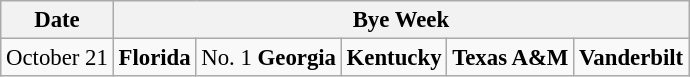<table class="wikitable" style="font-size:95%;">
<tr>
<th>Date</th>
<th colspan="5">Bye Week</th>
</tr>
<tr>
<td>October 21</td>
<td><strong>Florida</strong></td>
<td>No. 1 <strong>Georgia</strong></td>
<td><strong>Kentucky</strong></td>
<td><strong>Texas A&M</strong></td>
<td><strong>Vanderbilt</strong></td>
</tr>
</table>
